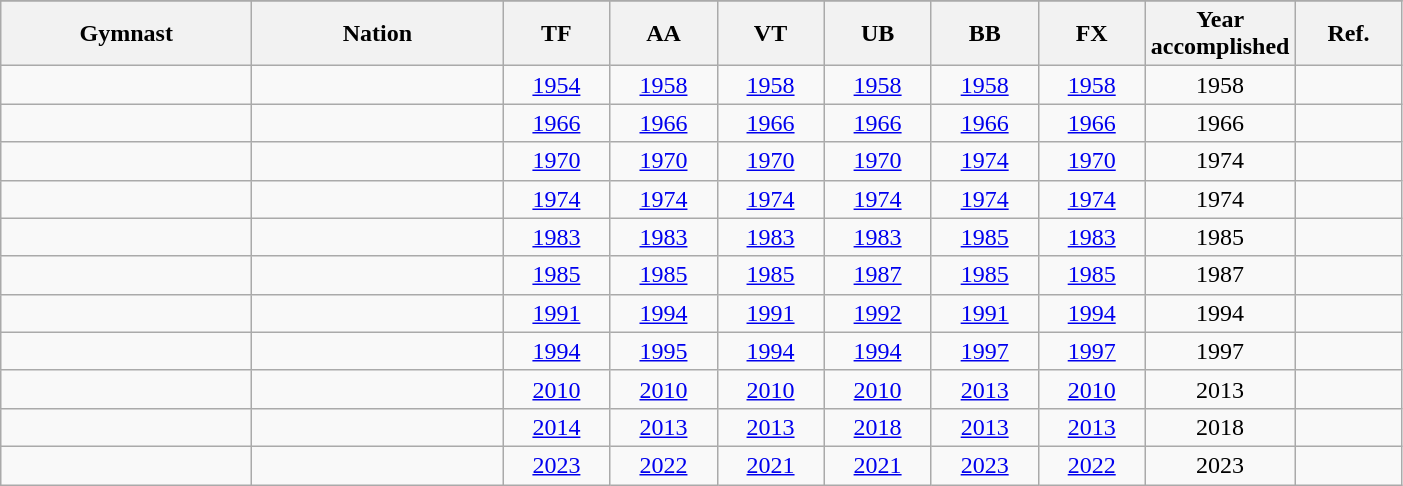<table class="wikitable sortable" style="text-align:center;">
<tr>
</tr>
<tr>
<th style="width:10.0em;">Gymnast</th>
<th style="width:10.0em;">Nation</th>
<th class="unsortable" style="width:4.0em;">TF</th>
<th class="unsortable" style="width:4.0em;">AA</th>
<th class="unsortable" style="width:4.0em;">VT</th>
<th class="unsortable" style="width:4.0em;">UB</th>
<th class="unsortable" style="width:4.0em;">BB</th>
<th class="unsortable" style="width:4.0em;">FX</th>
<th style="width:4.0em;">Year accomplished</th>
<th style="width:4.0em;" class="unsortable">Ref.</th>
</tr>
<tr>
<td style="text-align:left"></td>
<td style="text-align:left"></td>
<td><a href='#'>1954</a></td>
<td><a href='#'>1958</a></td>
<td><a href='#'>1958</a></td>
<td><a href='#'>1958</a></td>
<td><a href='#'>1958</a></td>
<td><a href='#'>1958</a></td>
<td>1958</td>
<td></td>
</tr>
<tr>
<td style="text-align:left"></td>
<td style="text-align:left"></td>
<td><a href='#'>1966</a></td>
<td><a href='#'>1966</a></td>
<td><a href='#'>1966</a></td>
<td><a href='#'>1966</a></td>
<td><a href='#'>1966</a></td>
<td><a href='#'>1966</a></td>
<td>1966</td>
<td></td>
</tr>
<tr>
<td style="text-align:left"></td>
<td style="text-align:left"></td>
<td><a href='#'>1970</a></td>
<td><a href='#'>1970</a></td>
<td><a href='#'>1970</a></td>
<td><a href='#'>1970</a></td>
<td><a href='#'>1974</a></td>
<td><a href='#'>1970</a></td>
<td>1974</td>
<td></td>
</tr>
<tr>
<td style="text-align:left"></td>
<td style="text-align:left"></td>
<td><a href='#'>1974</a></td>
<td><a href='#'>1974</a></td>
<td><a href='#'>1974</a></td>
<td><a href='#'>1974</a></td>
<td><a href='#'>1974</a></td>
<td><a href='#'>1974</a></td>
<td>1974</td>
<td></td>
</tr>
<tr>
<td style="text-align:left"></td>
<td style="text-align:left"></td>
<td><a href='#'>1983</a></td>
<td><a href='#'>1983</a></td>
<td><a href='#'>1983</a></td>
<td><a href='#'>1983</a></td>
<td><a href='#'>1985</a></td>
<td><a href='#'>1983</a></td>
<td>1985</td>
<td></td>
</tr>
<tr>
<td style="text-align:left"></td>
<td style="text-align:left"></td>
<td><a href='#'>1985</a></td>
<td><a href='#'>1985</a></td>
<td><a href='#'>1985</a></td>
<td><a href='#'>1987</a></td>
<td><a href='#'>1985</a></td>
<td><a href='#'>1985</a></td>
<td>1987</td>
<td></td>
</tr>
<tr>
<td style="text-align:left"></td>
<td style="text-align:left"></td>
<td><a href='#'>1991</a></td>
<td><a href='#'>1994</a></td>
<td><a href='#'>1991</a></td>
<td><a href='#'>1992</a></td>
<td><a href='#'>1991</a></td>
<td><a href='#'>1994</a></td>
<td>1994</td>
<td></td>
</tr>
<tr>
<td style="text-align:left"></td>
<td style="text-align:left"></td>
<td><a href='#'>1994</a></td>
<td><a href='#'>1995</a></td>
<td><a href='#'>1994</a></td>
<td><a href='#'>1994</a></td>
<td><a href='#'>1997</a></td>
<td><a href='#'>1997</a></td>
<td>1997</td>
<td></td>
</tr>
<tr>
<td style="text-align:left"></td>
<td style="text-align:left"></td>
<td><a href='#'>2010</a></td>
<td><a href='#'>2010</a></td>
<td><a href='#'>2010</a></td>
<td><a href='#'>2010</a></td>
<td><a href='#'>2013</a></td>
<td><a href='#'>2010</a></td>
<td>2013</td>
<td></td>
</tr>
<tr>
<td style="text-align:left"></td>
<td style="text-align:left"></td>
<td><a href='#'>2014</a></td>
<td><a href='#'>2013</a></td>
<td><a href='#'>2013</a></td>
<td><a href='#'>2018</a></td>
<td><a href='#'>2013</a></td>
<td><a href='#'>2013</a></td>
<td>2018</td>
<td></td>
</tr>
<tr>
<td style="text-align:left"></td>
<td style="text-align:left"></td>
<td><a href='#'>2023</a></td>
<td><a href='#'>2022</a></td>
<td><a href='#'>2021</a></td>
<td><a href='#'>2021</a></td>
<td><a href='#'>2023</a></td>
<td><a href='#'>2022</a></td>
<td>2023</td>
<td></td>
</tr>
</table>
